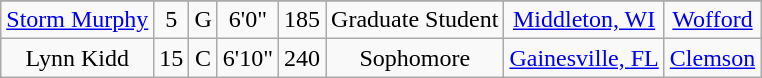<table class="wikitable sortable" style="text-align:center;">
<tr align=center>
</tr>
<tr>
<td><a href='#'>Storm Murphy</a></td>
<td>5</td>
<td>G</td>
<td>6'0"</td>
<td>185</td>
<td>Graduate Student</td>
<td><a href='#'>Middleton, WI</a></td>
<td><a href='#'>Wofford</a></td>
</tr>
<tr>
<td>Lynn Kidd</td>
<td>15</td>
<td>C</td>
<td>6'10"</td>
<td>240</td>
<td>Sophomore</td>
<td><a href='#'>Gainesville, FL</a></td>
<td><a href='#'>Clemson</a></td>
</tr>
</table>
